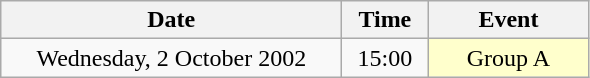<table class = "wikitable" style="text-align:center;">
<tr>
<th width=220>Date</th>
<th width=50>Time</th>
<th width=100>Event</th>
</tr>
<tr>
<td>Wednesday, 2 October 2002</td>
<td>15:00</td>
<td bgcolor=ffffcc>Group A</td>
</tr>
</table>
